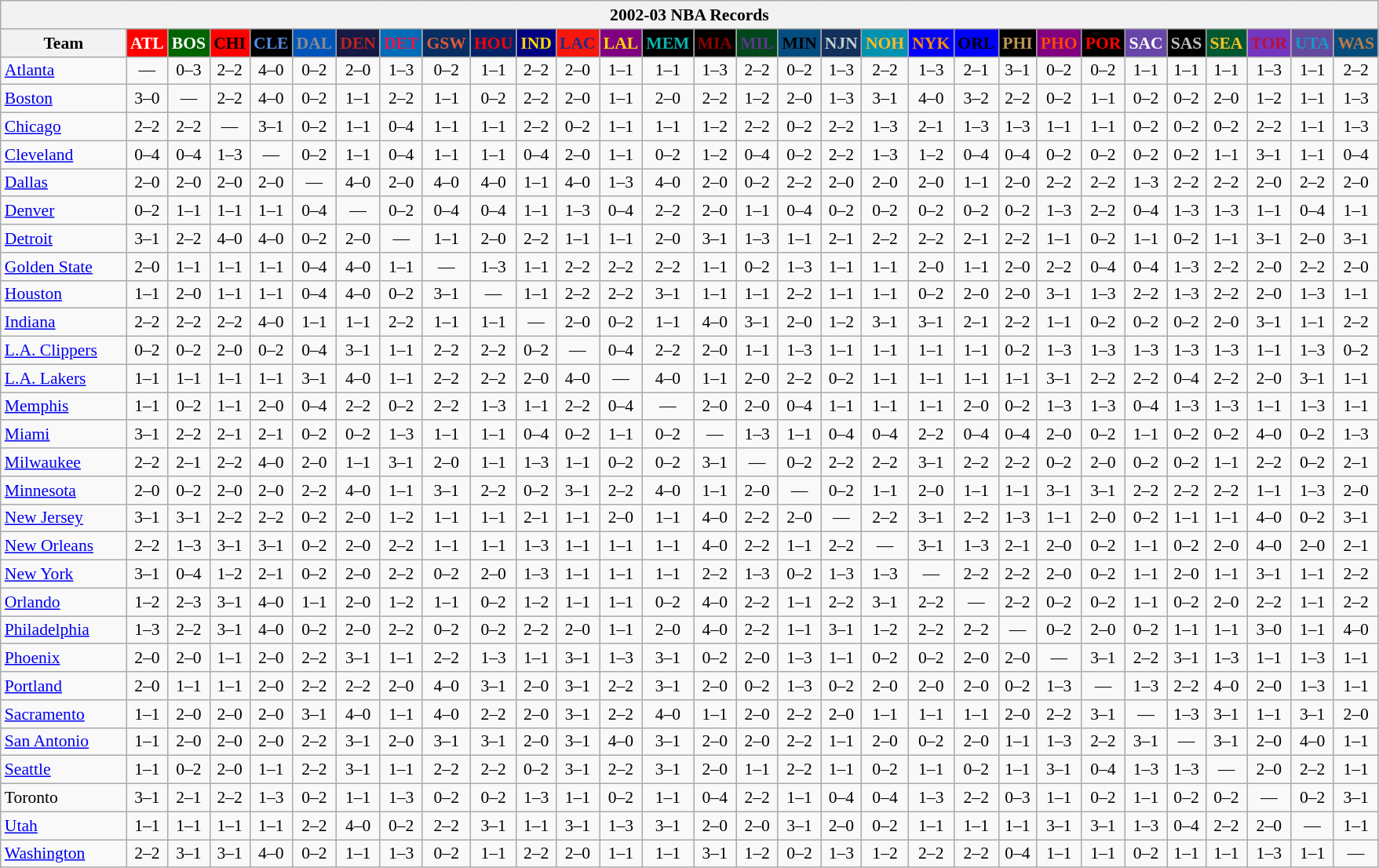<table class="wikitable" style="font-size:90%; text-align:center;">
<tr>
<th colspan=30>2002-03 NBA Records</th>
</tr>
<tr>
<th width=100>Team</th>
<th style="background:#FF0000;color:#FFFFFF;width=35">ATL</th>
<th style="background:#006400;color:#FFFFFF;width=35">BOS</th>
<th style="background:#FF0000;color:#000000;width=35">CHI</th>
<th style="background:#000000;color:#5787DC;width=35">CLE</th>
<th style="background:#0055BA;color:#898D8F;width=35">DAL</th>
<th style="background:#141A44;color:#BC2224;width=35">DEN</th>
<th style="background:#006BB7;color:#ED164B;width=35">DET</th>
<th style="background:#072E63;color:#DC5A34;width=35">GSW</th>
<th style="background:#002366;color:#FF0000;width=35">HOU</th>
<th style="background:#000080;color:#FFD700;width=35">IND</th>
<th style="background:#F9160D;color:#1A2E8B;width=35">LAC</th>
<th style="background:#800080;color:#FFD700;width=35">LAL</th>
<th style="background:#000000;color:#0CB2AC;width=35">MEM</th>
<th style="background:#000000;color:#8B0000;width=35">MIA</th>
<th style="background:#00471B;color:#5C378A;width=35">MIL</th>
<th style="background:#044D80;color:#000000;width=35">MIN</th>
<th style="background:#12305B;color:#C4CED4;width=35">NJN</th>
<th style="background:#0093B1;color:#FDB827;width=35">NOH</th>
<th style="background:#0000FF;color:#FF8C00;width=35">NYK</th>
<th style="background:#0000FF;color:#000000;width=35">ORL</th>
<th style="background:#000000;color:#BB9754;width=35">PHI</th>
<th style="background:#800080;color:#FF4500;width=35">PHO</th>
<th style="background:#000000;color:#FF0000;width=35">POR</th>
<th style="background:#6846A8;color:#FFFFFF;width=35">SAC</th>
<th style="background:#000000;color:#C0C0C0;width=35">SAS</th>
<th style="background:#005831;color:#FFC322;width=35">SEA</th>
<th style="background:#7436BF;color:#BE0F34;width=35">TOR</th>
<th style="background:#644A9C;color:#149BC7;width=35">UTA</th>
<th style="background:#044D7D;color:#BC7A44;width=35">WAS</th>
</tr>
<tr>
<td style="text-align:left;"><a href='#'>Atlanta</a></td>
<td>—</td>
<td>0–3</td>
<td>2–2</td>
<td>4–0</td>
<td>0–2</td>
<td>2–0</td>
<td>1–3</td>
<td>0–2</td>
<td>1–1</td>
<td>2–2</td>
<td>2–0</td>
<td>1–1</td>
<td>1–1</td>
<td>1–3</td>
<td>2–2</td>
<td>0–2</td>
<td>1–3</td>
<td>2–2</td>
<td>1–3</td>
<td>2–1</td>
<td>3–1</td>
<td>0–2</td>
<td>0–2</td>
<td>1–1</td>
<td>1–1</td>
<td>1–1</td>
<td>1–3</td>
<td>1–1</td>
<td>2–2</td>
</tr>
<tr>
<td style="text-align:left;"><a href='#'>Boston</a></td>
<td>3–0</td>
<td>—</td>
<td>2–2</td>
<td>4–0</td>
<td>0–2</td>
<td>1–1</td>
<td>2–2</td>
<td>1–1</td>
<td>0–2</td>
<td>2–2</td>
<td>2–0</td>
<td>1–1</td>
<td>2–0</td>
<td>2–2</td>
<td>1–2</td>
<td>2–0</td>
<td>1–3</td>
<td>3–1</td>
<td>4–0</td>
<td>3–2</td>
<td>2–2</td>
<td>0–2</td>
<td>1–1</td>
<td>0–2</td>
<td>0–2</td>
<td>2–0</td>
<td>1–2</td>
<td>1–1</td>
<td>1–3</td>
</tr>
<tr>
<td style="text-align:left;"><a href='#'>Chicago</a></td>
<td>2–2</td>
<td>2–2</td>
<td>—</td>
<td>3–1</td>
<td>0–2</td>
<td>1–1</td>
<td>0–4</td>
<td>1–1</td>
<td>1–1</td>
<td>2–2</td>
<td>0–2</td>
<td>1–1</td>
<td>1–1</td>
<td>1–2</td>
<td>2–2</td>
<td>0–2</td>
<td>2–2</td>
<td>1–3</td>
<td>2–1</td>
<td>1–3</td>
<td>1–3</td>
<td>1–1</td>
<td>1–1</td>
<td>0–2</td>
<td>0–2</td>
<td>0–2</td>
<td>2–2</td>
<td>1–1</td>
<td>1–3</td>
</tr>
<tr>
<td style="text-align:left;"><a href='#'>Cleveland</a></td>
<td>0–4</td>
<td>0–4</td>
<td>1–3</td>
<td>—</td>
<td>0–2</td>
<td>1–1</td>
<td>0–4</td>
<td>1–1</td>
<td>1–1</td>
<td>0–4</td>
<td>2–0</td>
<td>1–1</td>
<td>0–2</td>
<td>1–2</td>
<td>0–4</td>
<td>0–2</td>
<td>2–2</td>
<td>1–3</td>
<td>1–2</td>
<td>0–4</td>
<td>0–4</td>
<td>0–2</td>
<td>0–2</td>
<td>0–2</td>
<td>0–2</td>
<td>1–1</td>
<td>3–1</td>
<td>1–1</td>
<td>0–4</td>
</tr>
<tr>
<td style="text-align:left;"><a href='#'>Dallas</a></td>
<td>2–0</td>
<td>2–0</td>
<td>2–0</td>
<td>2–0</td>
<td>—</td>
<td>4–0</td>
<td>2–0</td>
<td>4–0</td>
<td>4–0</td>
<td>1–1</td>
<td>4–0</td>
<td>1–3</td>
<td>4–0</td>
<td>2–0</td>
<td>0–2</td>
<td>2–2</td>
<td>2–0</td>
<td>2–0</td>
<td>2–0</td>
<td>1–1</td>
<td>2–0</td>
<td>2–2</td>
<td>2–2</td>
<td>1–3</td>
<td>2–2</td>
<td>2–2</td>
<td>2–0</td>
<td>2–2</td>
<td>2–0</td>
</tr>
<tr>
<td style="text-align:left;"><a href='#'>Denver</a></td>
<td>0–2</td>
<td>1–1</td>
<td>1–1</td>
<td>1–1</td>
<td>0–4</td>
<td>—</td>
<td>0–2</td>
<td>0–4</td>
<td>0–4</td>
<td>1–1</td>
<td>1–3</td>
<td>0–4</td>
<td>2–2</td>
<td>2–0</td>
<td>1–1</td>
<td>0–4</td>
<td>0–2</td>
<td>0–2</td>
<td>0–2</td>
<td>0–2</td>
<td>0–2</td>
<td>1–3</td>
<td>2–2</td>
<td>0–4</td>
<td>1–3</td>
<td>1–3</td>
<td>1–1</td>
<td>0–4</td>
<td>1–1</td>
</tr>
<tr>
<td style="text-align:left;"><a href='#'>Detroit</a></td>
<td>3–1</td>
<td>2–2</td>
<td>4–0</td>
<td>4–0</td>
<td>0–2</td>
<td>2–0</td>
<td>—</td>
<td>1–1</td>
<td>2–0</td>
<td>2–2</td>
<td>1–1</td>
<td>1–1</td>
<td>2–0</td>
<td>3–1</td>
<td>1–3</td>
<td>1–1</td>
<td>2–1</td>
<td>2–2</td>
<td>2–2</td>
<td>2–1</td>
<td>2–2</td>
<td>1–1</td>
<td>0–2</td>
<td>1–1</td>
<td>0–2</td>
<td>1–1</td>
<td>3–1</td>
<td>2–0</td>
<td>3–1</td>
</tr>
<tr>
<td style="text-align:left;"><a href='#'>Golden State</a></td>
<td>2–0</td>
<td>1–1</td>
<td>1–1</td>
<td>1–1</td>
<td>0–4</td>
<td>4–0</td>
<td>1–1</td>
<td>—</td>
<td>1–3</td>
<td>1–1</td>
<td>2–2</td>
<td>2–2</td>
<td>2–2</td>
<td>1–1</td>
<td>0–2</td>
<td>1–3</td>
<td>1–1</td>
<td>1–1</td>
<td>2–0</td>
<td>1–1</td>
<td>2–0</td>
<td>2–2</td>
<td>0–4</td>
<td>0–4</td>
<td>1–3</td>
<td>2–2</td>
<td>2–0</td>
<td>2–2</td>
<td>2–0</td>
</tr>
<tr>
<td style="text-align:left;"><a href='#'>Houston</a></td>
<td>1–1</td>
<td>2–0</td>
<td>1–1</td>
<td>1–1</td>
<td>0–4</td>
<td>4–0</td>
<td>0–2</td>
<td>3–1</td>
<td>—</td>
<td>1–1</td>
<td>2–2</td>
<td>2–2</td>
<td>3–1</td>
<td>1–1</td>
<td>1–1</td>
<td>2–2</td>
<td>1–1</td>
<td>1–1</td>
<td>0–2</td>
<td>2–0</td>
<td>2–0</td>
<td>3–1</td>
<td>1–3</td>
<td>2–2</td>
<td>1–3</td>
<td>2–2</td>
<td>2–0</td>
<td>1–3</td>
<td>1–1</td>
</tr>
<tr>
<td style="text-align:left;"><a href='#'>Indiana</a></td>
<td>2–2</td>
<td>2–2</td>
<td>2–2</td>
<td>4–0</td>
<td>1–1</td>
<td>1–1</td>
<td>2–2</td>
<td>1–1</td>
<td>1–1</td>
<td>—</td>
<td>2–0</td>
<td>0–2</td>
<td>1–1</td>
<td>4–0</td>
<td>3–1</td>
<td>2–0</td>
<td>1–2</td>
<td>3–1</td>
<td>3–1</td>
<td>2–1</td>
<td>2–2</td>
<td>1–1</td>
<td>0–2</td>
<td>0–2</td>
<td>0–2</td>
<td>2–0</td>
<td>3–1</td>
<td>1–1</td>
<td>2–2</td>
</tr>
<tr>
<td style="text-align:left;"><a href='#'>L.A. Clippers</a></td>
<td>0–2</td>
<td>0–2</td>
<td>2–0</td>
<td>0–2</td>
<td>0–4</td>
<td>3–1</td>
<td>1–1</td>
<td>2–2</td>
<td>2–2</td>
<td>0–2</td>
<td>—</td>
<td>0–4</td>
<td>2–2</td>
<td>2–0</td>
<td>1–1</td>
<td>1–3</td>
<td>1–1</td>
<td>1–1</td>
<td>1–1</td>
<td>1–1</td>
<td>0–2</td>
<td>1–3</td>
<td>1–3</td>
<td>1–3</td>
<td>1–3</td>
<td>1–3</td>
<td>1–1</td>
<td>1–3</td>
<td>0–2</td>
</tr>
<tr>
<td style="text-align:left;"><a href='#'>L.A. Lakers</a></td>
<td>1–1</td>
<td>1–1</td>
<td>1–1</td>
<td>1–1</td>
<td>3–1</td>
<td>4–0</td>
<td>1–1</td>
<td>2–2</td>
<td>2–2</td>
<td>2–0</td>
<td>4–0</td>
<td>—</td>
<td>4–0</td>
<td>1–1</td>
<td>2–0</td>
<td>2–2</td>
<td>0–2</td>
<td>1–1</td>
<td>1–1</td>
<td>1–1</td>
<td>1–1</td>
<td>3–1</td>
<td>2–2</td>
<td>2–2</td>
<td>0–4</td>
<td>2–2</td>
<td>2–0</td>
<td>3–1</td>
<td>1–1</td>
</tr>
<tr>
<td style="text-align:left;"><a href='#'>Memphis</a></td>
<td>1–1</td>
<td>0–2</td>
<td>1–1</td>
<td>2–0</td>
<td>0–4</td>
<td>2–2</td>
<td>0–2</td>
<td>2–2</td>
<td>1–3</td>
<td>1–1</td>
<td>2–2</td>
<td>0–4</td>
<td>—</td>
<td>2–0</td>
<td>2–0</td>
<td>0–4</td>
<td>1–1</td>
<td>1–1</td>
<td>1–1</td>
<td>2–0</td>
<td>0–2</td>
<td>1–3</td>
<td>1–3</td>
<td>0–4</td>
<td>1–3</td>
<td>1–3</td>
<td>1–1</td>
<td>1–3</td>
<td>1–1</td>
</tr>
<tr>
<td style="text-align:left;"><a href='#'>Miami</a></td>
<td>3–1</td>
<td>2–2</td>
<td>2–1</td>
<td>2–1</td>
<td>0–2</td>
<td>0–2</td>
<td>1–3</td>
<td>1–1</td>
<td>1–1</td>
<td>0–4</td>
<td>0–2</td>
<td>1–1</td>
<td>0–2</td>
<td>—</td>
<td>1–3</td>
<td>1–1</td>
<td>0–4</td>
<td>0–4</td>
<td>2–2</td>
<td>0–4</td>
<td>0–4</td>
<td>2–0</td>
<td>0–2</td>
<td>1–1</td>
<td>0–2</td>
<td>0–2</td>
<td>4–0</td>
<td>0–2</td>
<td>1–3</td>
</tr>
<tr>
<td style="text-align:left;"><a href='#'>Milwaukee</a></td>
<td>2–2</td>
<td>2–1</td>
<td>2–2</td>
<td>4–0</td>
<td>2–0</td>
<td>1–1</td>
<td>3–1</td>
<td>2–0</td>
<td>1–1</td>
<td>1–3</td>
<td>1–1</td>
<td>0–2</td>
<td>0–2</td>
<td>3–1</td>
<td>—</td>
<td>0–2</td>
<td>2–2</td>
<td>2–2</td>
<td>3–1</td>
<td>2–2</td>
<td>2–2</td>
<td>0–2</td>
<td>2–0</td>
<td>0–2</td>
<td>0–2</td>
<td>1–1</td>
<td>2–2</td>
<td>0–2</td>
<td>2–1</td>
</tr>
<tr>
<td style="text-align:left;"><a href='#'>Minnesota</a></td>
<td>2–0</td>
<td>0–2</td>
<td>2–0</td>
<td>2–0</td>
<td>2–2</td>
<td>4–0</td>
<td>1–1</td>
<td>3–1</td>
<td>2–2</td>
<td>0–2</td>
<td>3–1</td>
<td>2–2</td>
<td>4–0</td>
<td>1–1</td>
<td>2–0</td>
<td>—</td>
<td>0–2</td>
<td>1–1</td>
<td>2–0</td>
<td>1–1</td>
<td>1–1</td>
<td>3–1</td>
<td>3–1</td>
<td>2–2</td>
<td>2–2</td>
<td>2–2</td>
<td>1–1</td>
<td>1–3</td>
<td>2–0</td>
</tr>
<tr>
<td style="text-align:left;"><a href='#'>New Jersey</a></td>
<td>3–1</td>
<td>3–1</td>
<td>2–2</td>
<td>2–2</td>
<td>0–2</td>
<td>2–0</td>
<td>1–2</td>
<td>1–1</td>
<td>1–1</td>
<td>2–1</td>
<td>1–1</td>
<td>2–0</td>
<td>1–1</td>
<td>4–0</td>
<td>2–2</td>
<td>2–0</td>
<td>—</td>
<td>2–2</td>
<td>3–1</td>
<td>2–2</td>
<td>1–3</td>
<td>1–1</td>
<td>2–0</td>
<td>0–2</td>
<td>1–1</td>
<td>1–1</td>
<td>4–0</td>
<td>0–2</td>
<td>3–1</td>
</tr>
<tr>
<td style="text-align:left;"><a href='#'>New Orleans</a></td>
<td>2–2</td>
<td>1–3</td>
<td>3–1</td>
<td>3–1</td>
<td>0–2</td>
<td>2–0</td>
<td>2–2</td>
<td>1–1</td>
<td>1–1</td>
<td>1–3</td>
<td>1–1</td>
<td>1–1</td>
<td>1–1</td>
<td>4–0</td>
<td>2–2</td>
<td>1–1</td>
<td>2–2</td>
<td>—</td>
<td>3–1</td>
<td>1–3</td>
<td>2–1</td>
<td>2–0</td>
<td>0–2</td>
<td>1–1</td>
<td>0–2</td>
<td>2–0</td>
<td>4–0</td>
<td>2–0</td>
<td>2–1</td>
</tr>
<tr>
<td style="text-align:left;"><a href='#'>New York</a></td>
<td>3–1</td>
<td>0–4</td>
<td>1–2</td>
<td>2–1</td>
<td>0–2</td>
<td>2–0</td>
<td>2–2</td>
<td>0–2</td>
<td>2–0</td>
<td>1–3</td>
<td>1–1</td>
<td>1–1</td>
<td>1–1</td>
<td>2–2</td>
<td>1–3</td>
<td>0–2</td>
<td>1–3</td>
<td>1–3</td>
<td>—</td>
<td>2–2</td>
<td>2–2</td>
<td>2–0</td>
<td>0–2</td>
<td>1–1</td>
<td>2–0</td>
<td>1–1</td>
<td>3–1</td>
<td>1–1</td>
<td>2–2</td>
</tr>
<tr>
<td style="text-align:left;"><a href='#'>Orlando</a></td>
<td>1–2</td>
<td>2–3</td>
<td>3–1</td>
<td>4–0</td>
<td>1–1</td>
<td>2–0</td>
<td>1–2</td>
<td>1–1</td>
<td>0–2</td>
<td>1–2</td>
<td>1–1</td>
<td>1–1</td>
<td>0–2</td>
<td>4–0</td>
<td>2–2</td>
<td>1–1</td>
<td>2–2</td>
<td>3–1</td>
<td>2–2</td>
<td>—</td>
<td>2–2</td>
<td>0–2</td>
<td>0–2</td>
<td>1–1</td>
<td>0–2</td>
<td>2–0</td>
<td>2–2</td>
<td>1–1</td>
<td>2–2</td>
</tr>
<tr>
<td style="text-align:left;"><a href='#'>Philadelphia</a></td>
<td>1–3</td>
<td>2–2</td>
<td>3–1</td>
<td>4–0</td>
<td>0–2</td>
<td>2–0</td>
<td>2–2</td>
<td>0–2</td>
<td>0–2</td>
<td>2–2</td>
<td>2–0</td>
<td>1–1</td>
<td>2–0</td>
<td>4–0</td>
<td>2–2</td>
<td>1–1</td>
<td>3–1</td>
<td>1–2</td>
<td>2–2</td>
<td>2–2</td>
<td>—</td>
<td>0–2</td>
<td>2–0</td>
<td>0–2</td>
<td>1–1</td>
<td>1–1</td>
<td>3–0</td>
<td>1–1</td>
<td>4–0</td>
</tr>
<tr>
<td style="text-align:left;"><a href='#'>Phoenix</a></td>
<td>2–0</td>
<td>2–0</td>
<td>1–1</td>
<td>2–0</td>
<td>2–2</td>
<td>3–1</td>
<td>1–1</td>
<td>2–2</td>
<td>1–3</td>
<td>1–1</td>
<td>3–1</td>
<td>1–3</td>
<td>3–1</td>
<td>0–2</td>
<td>2–0</td>
<td>1–3</td>
<td>1–1</td>
<td>0–2</td>
<td>0–2</td>
<td>2–0</td>
<td>2–0</td>
<td>—</td>
<td>3–1</td>
<td>2–2</td>
<td>3–1</td>
<td>1–3</td>
<td>1–1</td>
<td>1–3</td>
<td>1–1</td>
</tr>
<tr>
<td style="text-align:left;"><a href='#'>Portland</a></td>
<td>2–0</td>
<td>1–1</td>
<td>1–1</td>
<td>2–0</td>
<td>2–2</td>
<td>2–2</td>
<td>2–0</td>
<td>4–0</td>
<td>3–1</td>
<td>2–0</td>
<td>3–1</td>
<td>2–2</td>
<td>3–1</td>
<td>2–0</td>
<td>0–2</td>
<td>1–3</td>
<td>0–2</td>
<td>2–0</td>
<td>2–0</td>
<td>2–0</td>
<td>0–2</td>
<td>1–3</td>
<td>—</td>
<td>1–3</td>
<td>2–2</td>
<td>4–0</td>
<td>2–0</td>
<td>1–3</td>
<td>1–1</td>
</tr>
<tr>
<td style="text-align:left;"><a href='#'>Sacramento</a></td>
<td>1–1</td>
<td>2–0</td>
<td>2–0</td>
<td>2–0</td>
<td>3–1</td>
<td>4–0</td>
<td>1–1</td>
<td>4–0</td>
<td>2–2</td>
<td>2–0</td>
<td>3–1</td>
<td>2–2</td>
<td>4–0</td>
<td>1–1</td>
<td>2–0</td>
<td>2–2</td>
<td>2–0</td>
<td>1–1</td>
<td>1–1</td>
<td>1–1</td>
<td>2–0</td>
<td>2–2</td>
<td>3–1</td>
<td>—</td>
<td>1–3</td>
<td>3–1</td>
<td>1–1</td>
<td>3–1</td>
<td>2–0</td>
</tr>
<tr>
<td style="text-align:left;"><a href='#'>San Antonio</a></td>
<td>1–1</td>
<td>2–0</td>
<td>2–0</td>
<td>2–0</td>
<td>2–2</td>
<td>3–1</td>
<td>2–0</td>
<td>3–1</td>
<td>3–1</td>
<td>2–0</td>
<td>3–1</td>
<td>4–0</td>
<td>3–1</td>
<td>2–0</td>
<td>2–0</td>
<td>2–2</td>
<td>1–1</td>
<td>2–0</td>
<td>0–2</td>
<td>2–0</td>
<td>1–1</td>
<td>1–3</td>
<td>2–2</td>
<td>3–1</td>
<td>—</td>
<td>3–1</td>
<td>2–0</td>
<td>4–0</td>
<td>1–1</td>
</tr>
<tr>
<td style="text-align:left;"><a href='#'>Seattle</a></td>
<td>1–1</td>
<td>0–2</td>
<td>2–0</td>
<td>1–1</td>
<td>2–2</td>
<td>3–1</td>
<td>1–1</td>
<td>2–2</td>
<td>2–2</td>
<td>0–2</td>
<td>3–1</td>
<td>2–2</td>
<td>3–1</td>
<td>2–0</td>
<td>1–1</td>
<td>2–2</td>
<td>1–1</td>
<td>0–2</td>
<td>1–1</td>
<td>0–2</td>
<td>1–1</td>
<td>3–1</td>
<td>0–4</td>
<td>1–3</td>
<td>1–3</td>
<td>—</td>
<td>2–0</td>
<td>2–2</td>
<td>1–1</td>
</tr>
<tr>
<td style="text-align:left;">Toronto</td>
<td>3–1</td>
<td>2–1</td>
<td>2–2</td>
<td>1–3</td>
<td>0–2</td>
<td>1–1</td>
<td>1–3</td>
<td>0–2</td>
<td>0–2</td>
<td>1–3</td>
<td>1–1</td>
<td>0–2</td>
<td>1–1</td>
<td>0–4</td>
<td>2–2</td>
<td>1–1</td>
<td>0–4</td>
<td>0–4</td>
<td>1–3</td>
<td>2–2</td>
<td>0–3</td>
<td>1–1</td>
<td>0–2</td>
<td>1–1</td>
<td>0–2</td>
<td>0–2</td>
<td>—</td>
<td>0–2</td>
<td>3–1</td>
</tr>
<tr>
<td style="text-align:left;"><a href='#'>Utah</a></td>
<td>1–1</td>
<td>1–1</td>
<td>1–1</td>
<td>1–1</td>
<td>2–2</td>
<td>4–0</td>
<td>0–2</td>
<td>2–2</td>
<td>3–1</td>
<td>1–1</td>
<td>3–1</td>
<td>1–3</td>
<td>3–1</td>
<td>2–0</td>
<td>2–0</td>
<td>3–1</td>
<td>2–0</td>
<td>0–2</td>
<td>1–1</td>
<td>1–1</td>
<td>1–1</td>
<td>3–1</td>
<td>3–1</td>
<td>1–3</td>
<td>0–4</td>
<td>2–2</td>
<td>2–0</td>
<td>—</td>
<td>1–1</td>
</tr>
<tr>
<td style="text-align:left;"><a href='#'>Washington</a></td>
<td>2–2</td>
<td>3–1</td>
<td>3–1</td>
<td>4–0</td>
<td>0–2</td>
<td>1–1</td>
<td>1–3</td>
<td>0–2</td>
<td>1–1</td>
<td>2–2</td>
<td>2–0</td>
<td>1–1</td>
<td>1–1</td>
<td>3–1</td>
<td>1–2</td>
<td>0–2</td>
<td>1–3</td>
<td>1–2</td>
<td>2–2</td>
<td>2–2</td>
<td>0–4</td>
<td>1–1</td>
<td>1–1</td>
<td>0–2</td>
<td>1–1</td>
<td>1–1</td>
<td>1–3</td>
<td>1–1</td>
<td>—</td>
</tr>
</table>
